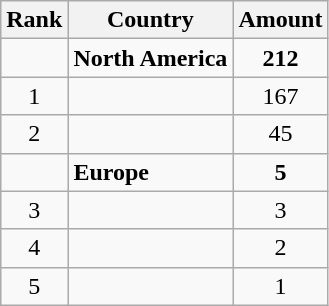<table class="wikitable" style="text-align: center;">
<tr>
<th>Rank</th>
<th>Country</th>
<th>Amount</th>
</tr>
<tr>
<td></td>
<td style="text-align: left;"><strong>North America</strong></td>
<td><strong>212</strong></td>
</tr>
<tr>
<td>1</td>
<td style="text-align: left;"></td>
<td>167</td>
</tr>
<tr>
<td>2</td>
<td style="text-align: left;"></td>
<td>45</td>
</tr>
<tr>
<td></td>
<td style="text-align: left;"><strong>Europe</strong></td>
<td><strong>5</strong></td>
</tr>
<tr>
<td>3</td>
<td style="text-align: left;"></td>
<td>3</td>
</tr>
<tr>
<td>4</td>
<td style="text-align: left;"></td>
<td>2</td>
</tr>
<tr>
<td>5</td>
<td style="text-align: left;"></td>
<td>1</td>
</tr>
</table>
